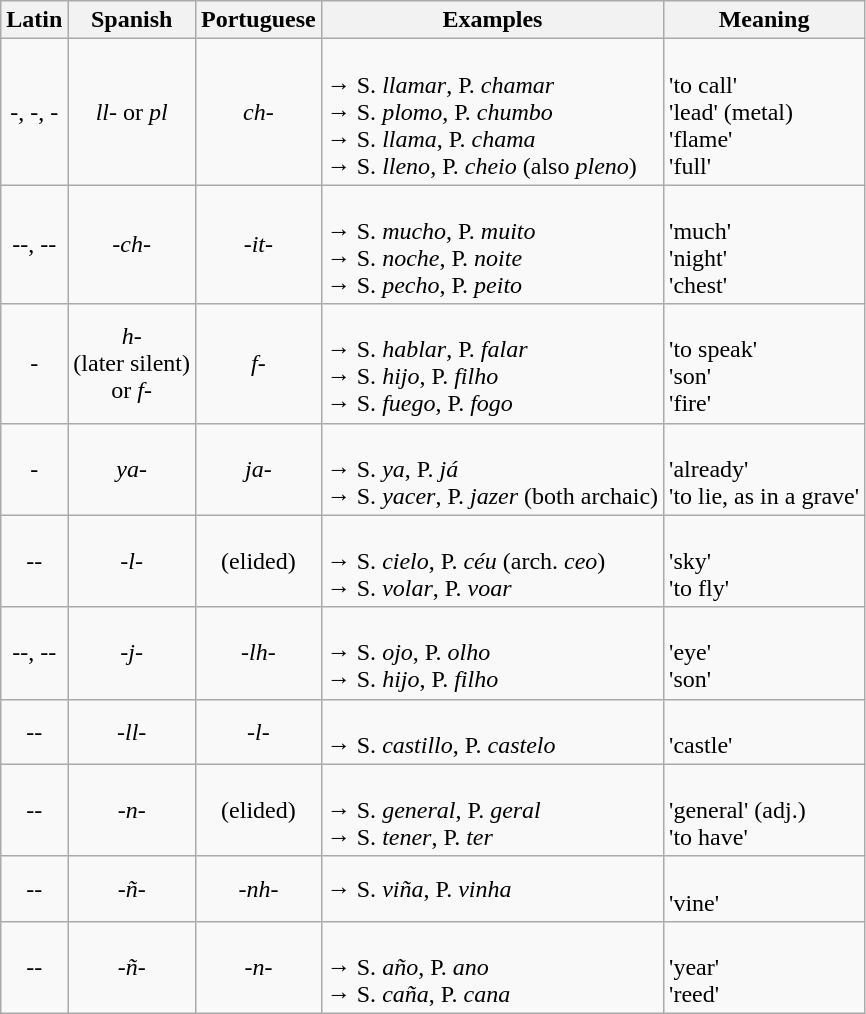<table class="wikitable">
<tr align=center>
<th>Latin</th>
<th>Spanish</th>
<th>Portuguese</th>
<th>Examples</th>
<th>Meaning</th>
</tr>
<tr align=center>
<td>-, -, -</td>
<td><em>ll-</em> or <em>pl</em></td>
<td><em>ch-</em></td>
<td align=left><br> → S. <em>llamar</em>, P. <em>chamar</em> <br>
 → S. <em>plomo</em>, P. <em>chumbo</em> <br>
 → S. <em>llama</em>, P. <em>chama</em> <br>
 → S. <em>lleno</em>, P. <em>cheio</em> (also <em>pleno</em>)</td>
<td align=left><br>'to call' <br>
'lead' (metal) <br>
'flame' <br>
'full'</td>
</tr>
<tr align=center>
<td>--, --</td>
<td><em>-ch-</em></td>
<td><em>-it-</em></td>
<td align=left><br> → S. <em>mucho</em>, P. <em>muito</em> <br>
 → S. <em>noche</em>, P. <em>noite</em> <br>
 → S. <em>pecho</em>, P. <em>peito</em></td>
<td align=left><br>'much' <br>
'night' <br>
'chest'</td>
</tr>
<tr align=center>
<td>-</td>
<td><em>h-</em> <br> (later silent) <br> or <em>f-</em></td>
<td><em>f-</em></td>
<td align=left><br> → S. <em>hablar</em>, P. <em>falar</em>  <br>
 → S. <em>hijo</em>, P. <em>filho</em> <br>
 → S. <em>fuego</em>, P. <em>fogo</em></td>
<td align=left><br>'to speak' <br> 
'son' <br>
'fire'</td>
</tr>
<tr align=center>
<td>-</td>
<td><em>ya-</em></td>
<td><em>ja-</em></td>
<td align=left><br> → S. <em>ya</em>, P. <em>já</em>  <br>
 → S. <em>yacer</em>, P. <em>jazer</em> (both archaic)</td>
<td align=left><br>'already' <br>
'to lie, as in a grave'</td>
</tr>
<tr align=center>
<td>--</td>
<td><em>-l-</em></td>
<td>(elided)</td>
<td align=left><br> → S. <em>cielo</em>, P. <em>céu</em> (arch. <em>ceo</em>) <br> 
 → S. <em>volar</em>, P. <em>voar</em></td>
<td align=left><br>'sky' <br> 
'to fly'</td>
</tr>
<tr align=center>
<td>--, --</td>
<td><em>-j-</em></td>
<td><em>-lh-</em></td>
<td align=left><br> → S. <em>ojo</em>, P. <em>olho</em> <br>
 → S. <em>hijo</em>, P. <em>filho</em></td>
<td align=left><br>'eye' <br>
'son'</td>
</tr>
<tr align=center>
<td>--</td>
<td><em>-ll-</em></td>
<td><em>-l-</em></td>
<td align=left><br> → S. <em>castillo</em>, P. <em>castelo</em></td>
<td align=left><br>'castle'</td>
</tr>
<tr align=center>
<td>--</td>
<td><em>-n-</em></td>
<td>(elided)</td>
<td align=left><br> → S. <em>general</em>, P. <em>geral</em> <br>
 → S. <em>tener</em>, P. <em>ter</em></td>
<td align=left><br>'general' (adj.) <br>
'to have'</td>
</tr>
<tr align=center>
<td>--</td>
<td><em>-ñ-</em></td>
<td><em>-nh-</em></td>
<td align=left> → S. <em>viña</em>, P. <em>vinha</em></td>
<td align=left><br>'vine'</td>
</tr>
<tr align=center>
<td>--</td>
<td><em>-ñ-</em></td>
<td><em>-n-</em></td>
<td align=left><br> → S. <em>año</em>, P. <em>ano</em> <br>
 → S. <em>caña</em>, P. <em>cana</em></td>
<td align=left><br>'year' <br>
'reed'</td>
</tr>
</table>
